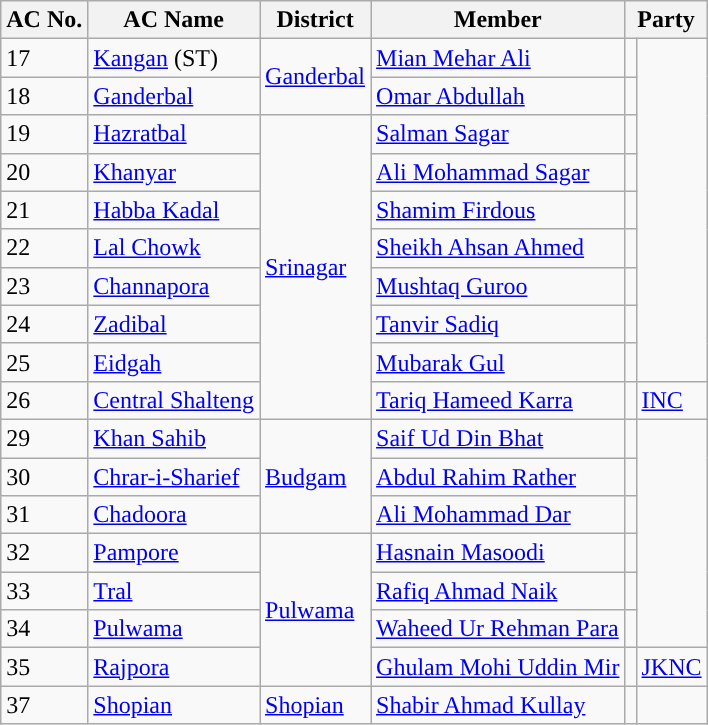<table class="wikitable sortable">
<tr>
<th>AC No.</th>
<th>AC Name</th>
<th>District</th>
<th>Member</th>
<th colspan="2">Party</th>
</tr>
<tr>
<td>17</td>
<td><a href='#'>Kangan</a> (ST)</td>
<td rowspan=2><a href='#'>Ganderbal</a></td>
<td><a href='#'>Mian Mehar Ali</a></td>
<td></td>
</tr>
<tr>
<td>18</td>
<td><a href='#'>Ganderbal</a></td>
<td><a href='#'>Omar Abdullah</a></td>
<td></td>
</tr>
<tr>
<td>19</td>
<td><a href='#'>Hazratbal</a></td>
<td rowspan=8><a href='#'>Srinagar</a></td>
<td><a href='#'>Salman Sagar</a></td>
<td></td>
</tr>
<tr>
<td>20</td>
<td><a href='#'>Khanyar</a></td>
<td><a href='#'>Ali Mohammad Sagar</a></td>
<td></td>
</tr>
<tr>
<td>21</td>
<td><a href='#'>Habba Kadal</a></td>
<td><a href='#'>Shamim Firdous</a></td>
<td></td>
</tr>
<tr>
<td>22</td>
<td><a href='#'>Lal Chowk</a></td>
<td><a href='#'>Sheikh Ahsan Ahmed</a></td>
<td></td>
</tr>
<tr>
<td>23</td>
<td><a href='#'>Channapora</a></td>
<td><a href='#'>Mushtaq Guroo</a></td>
<td></td>
</tr>
<tr>
<td>24</td>
<td><a href='#'>Zadibal</a></td>
<td><a href='#'>Tanvir Sadiq</a></td>
<td></td>
</tr>
<tr>
<td>25</td>
<td><a href='#'>Eidgah</a></td>
<td><a href='#'>Mubarak Gul</a></td>
<td></td>
</tr>
<tr>
<td>26</td>
<td><a href='#'>Central Shalteng</a></td>
<td><a href='#'>Tariq Hameed Karra</a></td>
<td style="background-color: "></td>
<td><a href='#'>INC</a></td>
</tr>
<tr>
<td>29</td>
<td><a href='#'>Khan Sahib</a></td>
<td rowspan=3><a href='#'>Budgam</a></td>
<td><a href='#'>Saif Ud Din Bhat</a></td>
<td></td>
</tr>
<tr>
<td>30</td>
<td><a href='#'>Chrar-i-Sharief</a></td>
<td><a href='#'>Abdul Rahim Rather</a></td>
<td></td>
</tr>
<tr>
<td>31</td>
<td><a href='#'>Chadoora</a></td>
<td><a href='#'>Ali Mohammad Dar</a></td>
<td></td>
</tr>
<tr>
<td>32</td>
<td><a href='#'>Pampore</a></td>
<td rowspan=4><a href='#'>Pulwama</a></td>
<td><a href='#'>Hasnain Masoodi</a></td>
<td></td>
</tr>
<tr>
<td>33</td>
<td><a href='#'>Tral</a></td>
<td><a href='#'>Rafiq Ahmad Naik</a></td>
<td></td>
</tr>
<tr>
<td>34</td>
<td><a href='#'>Pulwama</a></td>
<td><a href='#'>Waheed Ur Rehman Para</a></td>
<td></td>
</tr>
<tr>
<td>35</td>
<td><a href='#'>Rajpora</a></td>
<td><a href='#'>Ghulam Mohi Uddin Mir</a></td>
<td style="background-color: "></td>
<td><a href='#'>JKNC</a></td>
</tr>
<tr>
<td>37</td>
<td><a href='#'>Shopian</a></td>
<td><a href='#'>Shopian</a></td>
<td><a href='#'>Shabir Ahmad Kullay</a></td>
<td></td>
</tr>
</table>
